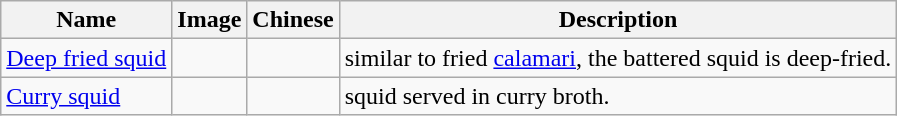<table class="wikitable collapsible">
<tr>
<th>Name</th>
<th>Image</th>
<th>Chinese</th>
<th>Description</th>
</tr>
<tr>
<td><a href='#'>Deep fried squid</a></td>
<td></td>
<td></td>
<td>similar to fried <a href='#'>calamari</a>, the battered squid is deep-fried.</td>
</tr>
<tr>
<td><a href='#'>Curry squid</a></td>
<td></td>
<td></td>
<td>squid served in curry broth.</td>
</tr>
</table>
